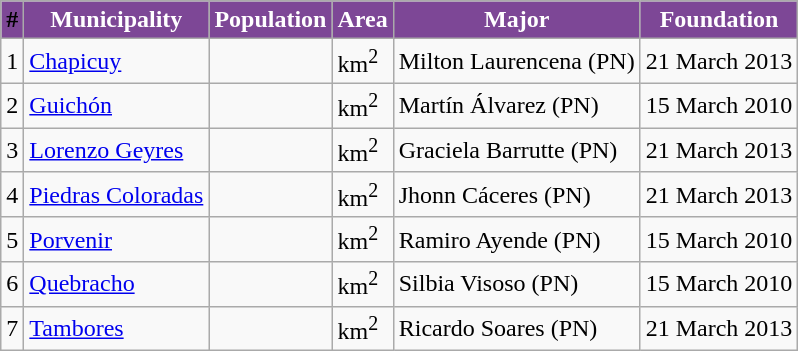<table class="wikitable sortable defaultleft col1center col3right col4right">
<tr>
<th style="background-color:#7d4796" scope=col>#</th>
<th style="color:white;background-color:#7d4796;text-align:center">Municipality</th>
<th style="color:white;background-color:#7d4796;text-align:center">Population</th>
<th style="color:white;background-color:#7d4796;text-align:center">Area</th>
<th style="color:white;background-color:#7d4796;text-align:center">Major</th>
<th style="color:white;background-color:#7d4796;text-align:center">Foundation</th>
</tr>
<tr>
<td>1</td>
<td><a href='#'>Chapicuy</a></td>
<td></td>
<td> km<sup>2</sup></td>
<td>Milton Laurencena (PN)</td>
<td>21 March 2013</td>
</tr>
<tr>
<td>2</td>
<td><a href='#'>Guichón</a></td>
<td></td>
<td> km<sup>2</sup></td>
<td>Martín Álvarez (PN)</td>
<td>15 March 2010</td>
</tr>
<tr>
<td>3</td>
<td><a href='#'>Lorenzo Geyres</a></td>
<td></td>
<td> km<sup>2</sup></td>
<td>Graciela Barrutte (PN)</td>
<td>21 March 2013</td>
</tr>
<tr>
<td>4</td>
<td><a href='#'>Piedras Coloradas</a></td>
<td></td>
<td> km<sup>2</sup></td>
<td>Jhonn Cáceres (PN)</td>
<td>21 March 2013</td>
</tr>
<tr>
<td>5</td>
<td><a href='#'>Porvenir</a></td>
<td></td>
<td> km<sup>2</sup></td>
<td>Ramiro Ayende (PN)</td>
<td>15 March 2010</td>
</tr>
<tr>
<td>6</td>
<td><a href='#'>Quebracho</a></td>
<td></td>
<td> km<sup>2</sup></td>
<td>Silbia Visoso (PN)</td>
<td>15 March 2010</td>
</tr>
<tr>
<td>7</td>
<td><a href='#'>Tambores</a></td>
<td></td>
<td> km<sup>2</sup></td>
<td>Ricardo Soares (PN)</td>
<td>21 March 2013</td>
</tr>
</table>
